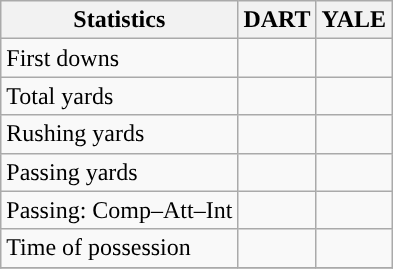<table class="wikitable" style="float: left;">
<tr>
<th>Statistics</th>
<th>DART</th>
<th>YALE</th>
</tr>
<tr>
<td>First downs</td>
<td></td>
<td></td>
</tr>
<tr>
<td>Total yards</td>
<td></td>
<td></td>
</tr>
<tr>
<td>Rushing yards</td>
<td></td>
<td></td>
</tr>
<tr>
<td>Passing yards</td>
<td></td>
<td></td>
</tr>
<tr>
<td>Passing: Comp–Att–Int</td>
<td></td>
<td></td>
</tr>
<tr>
<td>Time of possession</td>
<td></td>
<td></td>
</tr>
<tr>
</tr>
</table>
